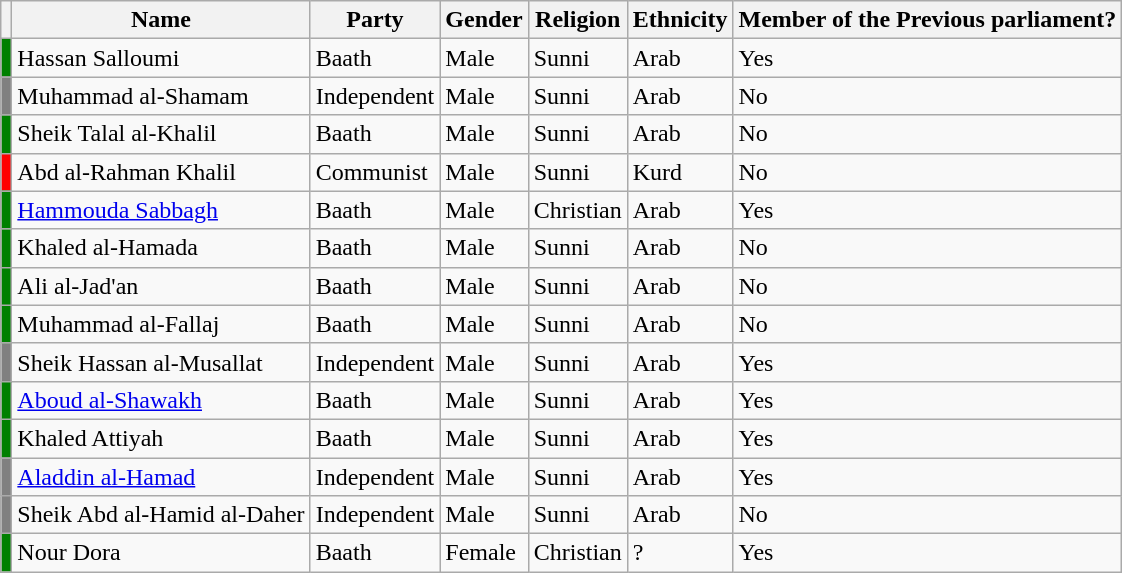<table class="wikitable sortable">
<tr>
<th></th>
<th>Name</th>
<th>Party</th>
<th>Gender</th>
<th>Religion</th>
<th>Ethnicity</th>
<th>Member of the Previous parliament?</th>
</tr>
<tr>
<td bgcolor="green"></td>
<td>Hassan Salloumi</td>
<td>Baath</td>
<td>Male</td>
<td>Sunni</td>
<td>Arab</td>
<td>Yes</td>
</tr>
<tr>
<td bgcolor="grey"></td>
<td>Muhammad al-Shamam</td>
<td>Independent</td>
<td>Male</td>
<td>Sunni</td>
<td>Arab</td>
<td>No</td>
</tr>
<tr>
<td bgcolor="green"></td>
<td>Sheik Talal al-Khalil</td>
<td>Baath</td>
<td>Male</td>
<td>Sunni</td>
<td>Arab</td>
<td>No</td>
</tr>
<tr>
<td bgcolor="red"></td>
<td>Abd al-Rahman Khalil</td>
<td>Communist</td>
<td>Male</td>
<td>Sunni</td>
<td>Kurd</td>
<td>No</td>
</tr>
<tr>
<td bgcolor="green"></td>
<td><a href='#'>Hammouda Sabbagh</a></td>
<td>Baath</td>
<td>Male</td>
<td>Christian</td>
<td>Arab</td>
<td>Yes</td>
</tr>
<tr>
<td bgcolor="green"></td>
<td>Khaled al-Hamada</td>
<td>Baath</td>
<td>Male</td>
<td>Sunni</td>
<td>Arab</td>
<td>No</td>
</tr>
<tr>
<td bgcolor="green"></td>
<td>Ali al-Jad'an</td>
<td>Baath</td>
<td>Male</td>
<td>Sunni</td>
<td>Arab</td>
<td>No</td>
</tr>
<tr>
<td bgcolor="green"></td>
<td>Muhammad al-Fallaj</td>
<td>Baath</td>
<td>Male</td>
<td>Sunni</td>
<td>Arab</td>
<td>No</td>
</tr>
<tr>
<td bgcolor="grey"></td>
<td>Sheik Hassan al-Musallat</td>
<td>Independent</td>
<td>Male</td>
<td>Sunni</td>
<td>Arab</td>
<td>Yes</td>
</tr>
<tr>
<td bgcolor="green"></td>
<td><a href='#'>Aboud al-Shawakh</a></td>
<td>Baath</td>
<td>Male</td>
<td>Sunni</td>
<td>Arab</td>
<td>Yes</td>
</tr>
<tr>
<td bgcolor="green"></td>
<td>Khaled Attiyah</td>
<td>Baath</td>
<td>Male</td>
<td>Sunni</td>
<td>Arab</td>
<td>Yes</td>
</tr>
<tr>
<td bgcolor="grey"></td>
<td><a href='#'>Aladdin al-Hamad</a></td>
<td>Independent</td>
<td>Male</td>
<td>Sunni</td>
<td>Arab</td>
<td>Yes</td>
</tr>
<tr>
<td bgcolor="grey"></td>
<td>Sheik Abd al-Hamid al-Daher</td>
<td>Independent</td>
<td>Male</td>
<td>Sunni</td>
<td>Arab</td>
<td>No</td>
</tr>
<tr>
<td bgcolor="green"></td>
<td>Nour Dora</td>
<td>Baath</td>
<td>Female</td>
<td>Christian</td>
<td>?</td>
<td>Yes</td>
</tr>
</table>
